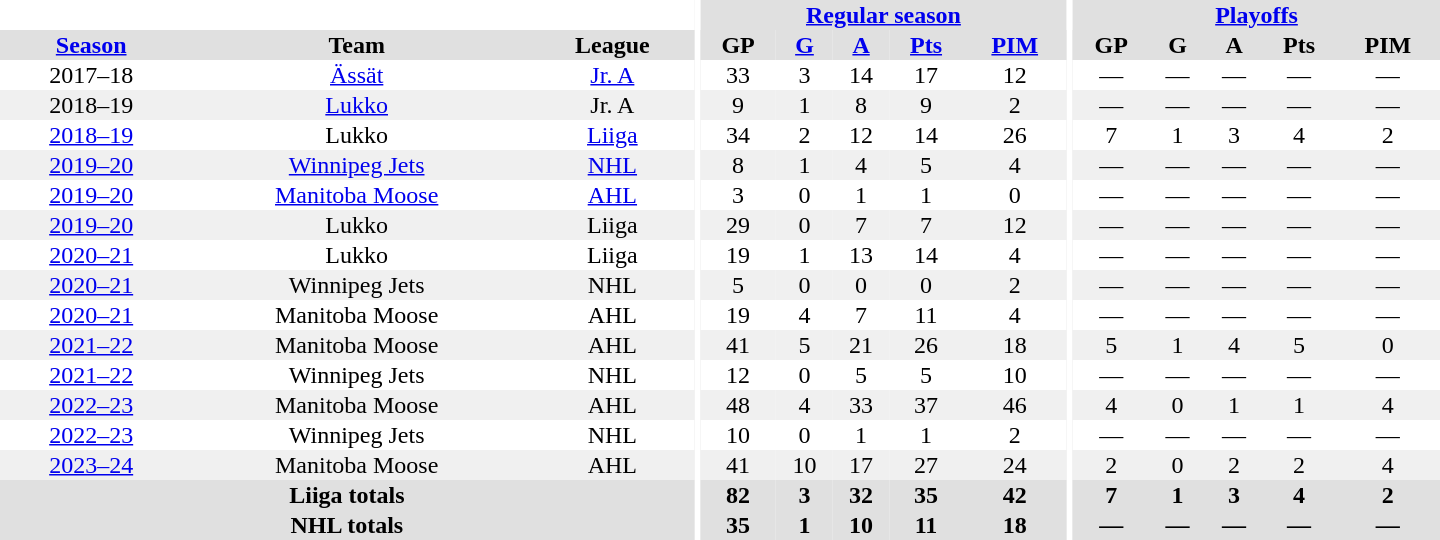<table border="0" cellpadding="1" cellspacing="0" style="text-align:center; width:60em">
<tr bgcolor="#e0e0e0">
<th colspan="3" bgcolor="#ffffff"></th>
<th rowspan="99" bgcolor="#ffffff"></th>
<th colspan="5"><a href='#'>Regular season</a></th>
<th rowspan="99" bgcolor="#ffffff"></th>
<th colspan="5"><a href='#'>Playoffs</a></th>
</tr>
<tr bgcolor="#e0e0e0">
<th><a href='#'>Season</a></th>
<th>Team</th>
<th>League</th>
<th>GP</th>
<th><a href='#'>G</a></th>
<th><a href='#'>A</a></th>
<th><a href='#'>Pts</a></th>
<th><a href='#'>PIM</a></th>
<th>GP</th>
<th>G</th>
<th>A</th>
<th>Pts</th>
<th>PIM</th>
</tr>
<tr>
<td>2017–18</td>
<td><a href='#'>Ässät</a></td>
<td><a href='#'>Jr. A</a></td>
<td>33</td>
<td>3</td>
<td>14</td>
<td>17</td>
<td>12</td>
<td>—</td>
<td>—</td>
<td>—</td>
<td>—</td>
<td>—</td>
</tr>
<tr bgcolor="#f0f0f0">
<td>2018–19</td>
<td><a href='#'>Lukko</a></td>
<td>Jr. A</td>
<td>9</td>
<td>1</td>
<td>8</td>
<td>9</td>
<td>2</td>
<td>—</td>
<td>—</td>
<td>—</td>
<td>—</td>
<td>—</td>
</tr>
<tr>
<td><a href='#'>2018–19</a></td>
<td>Lukko</td>
<td><a href='#'>Liiga</a></td>
<td>34</td>
<td>2</td>
<td>12</td>
<td>14</td>
<td>26</td>
<td>7</td>
<td>1</td>
<td>3</td>
<td>4</td>
<td>2</td>
</tr>
<tr bgcolor="#f0f0f0">
<td><a href='#'>2019–20</a></td>
<td><a href='#'>Winnipeg Jets</a></td>
<td><a href='#'>NHL</a></td>
<td>8</td>
<td>1</td>
<td>4</td>
<td>5</td>
<td>4</td>
<td>—</td>
<td>—</td>
<td>—</td>
<td>—</td>
<td>—</td>
</tr>
<tr>
<td><a href='#'>2019–20</a></td>
<td><a href='#'>Manitoba Moose</a></td>
<td><a href='#'>AHL</a></td>
<td>3</td>
<td>0</td>
<td>1</td>
<td>1</td>
<td>0</td>
<td>—</td>
<td>—</td>
<td>—</td>
<td>—</td>
<td>—</td>
</tr>
<tr bgcolor="#f0f0f0">
<td><a href='#'>2019–20</a></td>
<td>Lukko</td>
<td>Liiga</td>
<td>29</td>
<td>0</td>
<td>7</td>
<td>7</td>
<td>12</td>
<td>—</td>
<td>—</td>
<td>—</td>
<td>—</td>
<td>—</td>
</tr>
<tr>
<td><a href='#'>2020–21</a></td>
<td>Lukko</td>
<td>Liiga</td>
<td>19</td>
<td>1</td>
<td>13</td>
<td>14</td>
<td>4</td>
<td>—</td>
<td>—</td>
<td>—</td>
<td>—</td>
<td>—</td>
</tr>
<tr bgcolor="#f0f0f0">
<td><a href='#'>2020–21</a></td>
<td>Winnipeg Jets</td>
<td>NHL</td>
<td>5</td>
<td>0</td>
<td>0</td>
<td>0</td>
<td>2</td>
<td>—</td>
<td>—</td>
<td>—</td>
<td>—</td>
<td>—</td>
</tr>
<tr>
<td><a href='#'>2020–21</a></td>
<td>Manitoba Moose</td>
<td>AHL</td>
<td>19</td>
<td>4</td>
<td>7</td>
<td>11</td>
<td>4</td>
<td>—</td>
<td>—</td>
<td>—</td>
<td>—</td>
<td>—</td>
</tr>
<tr bgcolor="#f0f0f0">
<td><a href='#'>2021–22</a></td>
<td>Manitoba Moose</td>
<td>AHL</td>
<td>41</td>
<td>5</td>
<td>21</td>
<td>26</td>
<td>18</td>
<td>5</td>
<td>1</td>
<td>4</td>
<td>5</td>
<td>0</td>
</tr>
<tr>
<td><a href='#'>2021–22</a></td>
<td>Winnipeg Jets</td>
<td>NHL</td>
<td>12</td>
<td>0</td>
<td>5</td>
<td>5</td>
<td>10</td>
<td>—</td>
<td>—</td>
<td>—</td>
<td>—</td>
<td>—</td>
</tr>
<tr bgcolor="#f0f0f0">
<td><a href='#'>2022–23</a></td>
<td>Manitoba Moose</td>
<td>AHL</td>
<td>48</td>
<td>4</td>
<td>33</td>
<td>37</td>
<td>46</td>
<td>4</td>
<td>0</td>
<td>1</td>
<td>1</td>
<td>4</td>
</tr>
<tr>
<td><a href='#'>2022–23</a></td>
<td>Winnipeg Jets</td>
<td>NHL</td>
<td>10</td>
<td>0</td>
<td>1</td>
<td>1</td>
<td>2</td>
<td>—</td>
<td>—</td>
<td>—</td>
<td>—</td>
<td>—</td>
</tr>
<tr bgcolor="#f0f0f0">
<td><a href='#'>2023–24</a></td>
<td>Manitoba Moose</td>
<td>AHL</td>
<td>41</td>
<td>10</td>
<td>17</td>
<td>27</td>
<td>24</td>
<td>2</td>
<td>0</td>
<td>2</td>
<td>2</td>
<td>4</td>
</tr>
<tr bgcolor="#e0e0e0">
<th colspan="3">Liiga totals</th>
<th>82</th>
<th>3</th>
<th>32</th>
<th>35</th>
<th>42</th>
<th>7</th>
<th>1</th>
<th>3</th>
<th>4</th>
<th>2</th>
</tr>
<tr bgcolor="#e0e0e0">
<th colspan="3">NHL totals</th>
<th>35</th>
<th>1</th>
<th>10</th>
<th>11</th>
<th>18</th>
<th>—</th>
<th>—</th>
<th>—</th>
<th>—</th>
<th>—</th>
</tr>
</table>
